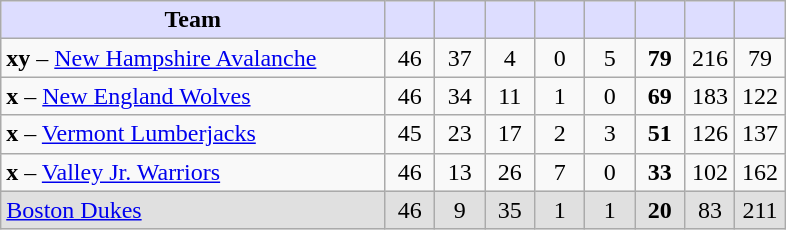<table class="wikitable" style="text-align:center">
<tr>
<th style="background:#ddf; width:46%;">Team</th>
<th style="background:#ddf; width:6%;"></th>
<th style="background:#ddf; width:6%;"></th>
<th style="background:#ddf; width:6%;"></th>
<th style="background:#ddf; width:6%;"></th>
<th style="background:#ddf; width:6%;"></th>
<th style="background:#ddf; width:6%;"></th>
<th style="background:#ddf; width:6%;"></th>
<th style="background:#ddf; width:6%;"></th>
</tr>
<tr>
<td align=left><strong>xy</strong> – <a href='#'>New Hampshire Avalanche</a></td>
<td>46</td>
<td>37</td>
<td>4</td>
<td>0</td>
<td>5</td>
<td><strong>79</strong></td>
<td>216</td>
<td>79</td>
</tr>
<tr>
<td align=left><strong>x</strong> – <a href='#'>New England Wolves</a></td>
<td>46</td>
<td>34</td>
<td>11</td>
<td>1</td>
<td>0</td>
<td><strong>69</strong></td>
<td>183</td>
<td>122</td>
</tr>
<tr>
<td align=left><strong>x</strong> – <a href='#'>Vermont Lumberjacks</a></td>
<td>45</td>
<td>23</td>
<td>17</td>
<td>2</td>
<td>3</td>
<td><strong>51</strong></td>
<td>126</td>
<td>137</td>
</tr>
<tr>
<td align=left><strong>x</strong> – <a href='#'>Valley Jr. Warriors</a></td>
<td>46</td>
<td>13</td>
<td>26</td>
<td>7</td>
<td>0</td>
<td><strong>33</strong></td>
<td>102</td>
<td>162</td>
</tr>
<tr bgcolor=e0e0e0>
<td align=left><a href='#'>Boston Dukes</a></td>
<td>46</td>
<td>9</td>
<td>35</td>
<td>1</td>
<td>1</td>
<td><strong>20</strong></td>
<td>83</td>
<td>211</td>
</tr>
</table>
